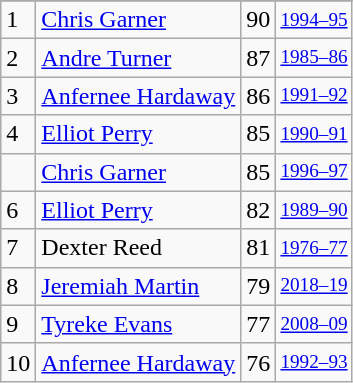<table class="wikitable">
<tr>
</tr>
<tr>
<td>1</td>
<td><a href='#'>Chris Garner</a></td>
<td>90</td>
<td style="font-size:80%;"><a href='#'>1994–95</a></td>
</tr>
<tr>
<td>2</td>
<td><a href='#'>Andre Turner</a></td>
<td>87</td>
<td style="font-size:80%;"><a href='#'>1985–86</a></td>
</tr>
<tr>
<td>3</td>
<td><a href='#'>Anfernee Hardaway</a></td>
<td>86</td>
<td style="font-size:80%;"><a href='#'>1991–92</a></td>
</tr>
<tr>
<td>4</td>
<td><a href='#'>Elliot Perry</a></td>
<td>85</td>
<td style="font-size:80%;"><a href='#'>1990–91</a></td>
</tr>
<tr>
<td></td>
<td><a href='#'>Chris Garner</a></td>
<td>85</td>
<td style="font-size:80%;"><a href='#'>1996–97</a></td>
</tr>
<tr>
<td>6</td>
<td><a href='#'>Elliot Perry</a></td>
<td>82</td>
<td style="font-size:80%;"><a href='#'>1989–90</a></td>
</tr>
<tr>
<td>7</td>
<td>Dexter Reed</td>
<td>81</td>
<td style="font-size:80%;"><a href='#'>1976–77</a></td>
</tr>
<tr>
<td>8</td>
<td><a href='#'>Jeremiah Martin</a></td>
<td>79</td>
<td style="font-size:80%;"><a href='#'>2018–19</a></td>
</tr>
<tr>
<td>9</td>
<td><a href='#'>Tyreke Evans</a></td>
<td>77</td>
<td style="font-size:80%;"><a href='#'>2008–09</a></td>
</tr>
<tr>
<td>10</td>
<td><a href='#'>Anfernee Hardaway</a></td>
<td>76</td>
<td style="font-size:80%;"><a href='#'>1992–93</a></td>
</tr>
</table>
